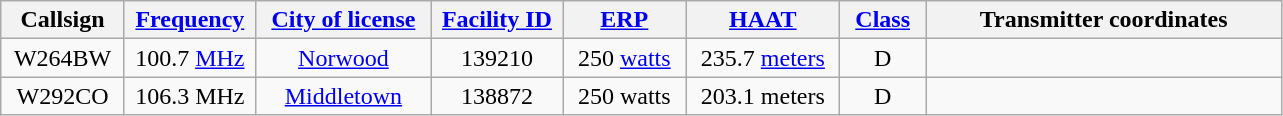<table class="wikitable" style="text-align:center;">
<tr>
<th style="width:75px">Callsign</th>
<th style="width:80px"><a href='#'>Frequency</a></th>
<th style="width:110px"><a href='#'>City of license</a></th>
<th style="width:80px"><a href='#'>Facility ID</a></th>
<th style="width:75px"><a href='#'>ERP</a></th>
<th style="width:95px"><a href='#'>HAAT</a></th>
<th style="width:50px"><a href='#'>Class</a></th>
<th style="width:230px">Transmitter coordinates</th>
</tr>
<tr>
<td>W264BW</td>
<td>100.7 <a href='#'>MHz</a></td>
<td><a href='#'>Norwood</a></td>
<td>139210</td>
<td>250 <a href='#'>watts</a></td>
<td>235.7 <a href='#'>meters</a></td>
<td>D</td>
<td></td>
</tr>
<tr>
<td>W292CO</td>
<td>106.3 MHz</td>
<td><a href='#'>Middletown</a></td>
<td>138872</td>
<td>250 watts</td>
<td>203.1 meters</td>
<td>D</td>
<td></td>
</tr>
</table>
